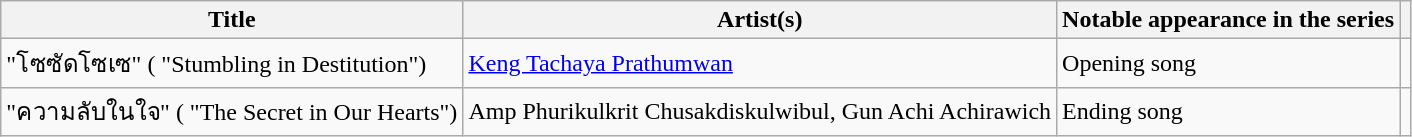<table class="wikitable sortable">
<tr>
<th>Title</th>
<th>Artist(s)</th>
<th>Notable appearance in the series</th>
<th></th>
</tr>
<tr>
<td>"โซซัดโซเซ" ( "Stumbling in Destitution")</td>
<td><a href='#'>Keng Tachaya Prathumwan</a></td>
<td>Opening song</td>
<td></td>
</tr>
<tr>
<td>"ความลับในใจ" ( "The Secret in Our Hearts")</td>
<td>Amp Phurikulkrit Chusakdiskulwibul, Gun Achi Achirawich</td>
<td>Ending song</td>
<td></td>
</tr>
</table>
